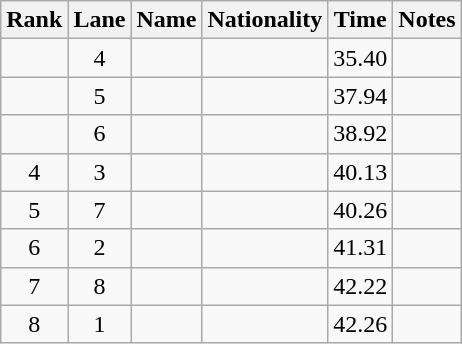<table class="wikitable sortable" style="text-align:center">
<tr>
<th>Rank</th>
<th>Lane</th>
<th>Name</th>
<th>Nationality</th>
<th>Time</th>
<th>Notes</th>
</tr>
<tr>
<td></td>
<td>4</td>
<td align=left></td>
<td align=left></td>
<td>35.40</td>
<td></td>
</tr>
<tr>
<td></td>
<td>5</td>
<td align=left></td>
<td align=left></td>
<td>37.94</td>
<td></td>
</tr>
<tr>
<td></td>
<td>6</td>
<td align=left></td>
<td align=left></td>
<td>38.92</td>
<td></td>
</tr>
<tr>
<td>4</td>
<td>3</td>
<td align=left></td>
<td align=left></td>
<td>40.13</td>
<td></td>
</tr>
<tr>
<td>5</td>
<td>7</td>
<td align=left></td>
<td align=left></td>
<td>40.26</td>
<td></td>
</tr>
<tr>
<td>6</td>
<td>2</td>
<td align=left></td>
<td align=left></td>
<td>41.31</td>
<td></td>
</tr>
<tr>
<td>7</td>
<td>8</td>
<td align=left></td>
<td align=left></td>
<td>42.22</td>
<td></td>
</tr>
<tr>
<td>8</td>
<td>1</td>
<td align=left></td>
<td align=left></td>
<td>42.26</td>
<td></td>
</tr>
</table>
